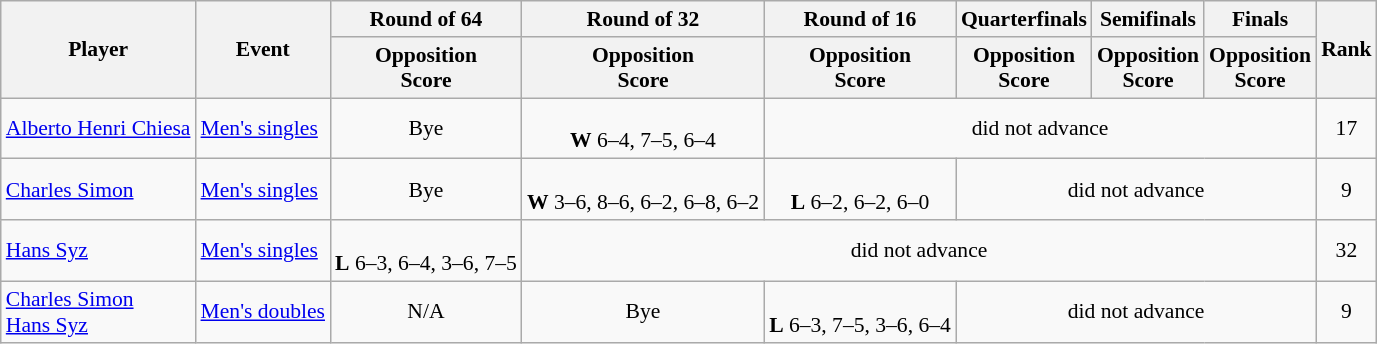<table class=wikitable style="font-size:90%">
<tr>
<th rowspan="2">Player</th>
<th rowspan="2">Event</th>
<th>Round of 64</th>
<th>Round of 32</th>
<th>Round of 16</th>
<th>Quarterfinals</th>
<th>Semifinals</th>
<th>Finals</th>
<th rowspan=2>Rank</th>
</tr>
<tr>
<th>Opposition<br>Score</th>
<th>Opposition<br>Score</th>
<th>Opposition<br>Score</th>
<th>Opposition<br>Score</th>
<th>Opposition<br>Score</th>
<th>Opposition<br>Score</th>
</tr>
<tr>
<td><a href='#'>Alberto Henri Chiesa</a></td>
<td><a href='#'>Men's singles</a></td>
<td align=center>Bye</td>
<td align=center> <br> <strong>W</strong> 6–4, 7–5, 6–4</td>
<td align=center colspan=4>did not advance</td>
<td align=center>17</td>
</tr>
<tr>
<td><a href='#'>Charles Simon</a></td>
<td><a href='#'>Men's singles</a></td>
<td align=center>Bye</td>
<td align=center> <br> <strong>W</strong> 3–6, 8–6, 6–2, 6–8, 6–2</td>
<td align=center> <br> <strong>L</strong> 6–2, 6–2, 6–0</td>
<td align=center colspan=3>did not advance</td>
<td align=center>9</td>
</tr>
<tr>
<td><a href='#'>Hans Syz</a></td>
<td><a href='#'>Men's singles</a></td>
<td align=center> <br> <strong>L</strong> 6–3, 6–4, 3–6, 7–5</td>
<td align=center colspan=5>did not advance</td>
<td align=center>32</td>
</tr>
<tr>
<td><a href='#'>Charles Simon</a> <br> <a href='#'>Hans Syz</a></td>
<td><a href='#'>Men's doubles</a></td>
<td align=center>N/A</td>
<td align=center>Bye</td>
<td align=center> <br> <strong>L</strong> 6–3, 7–5, 3–6, 6–4</td>
<td align=center colspan=3>did not advance</td>
<td align=center>9</td>
</tr>
</table>
